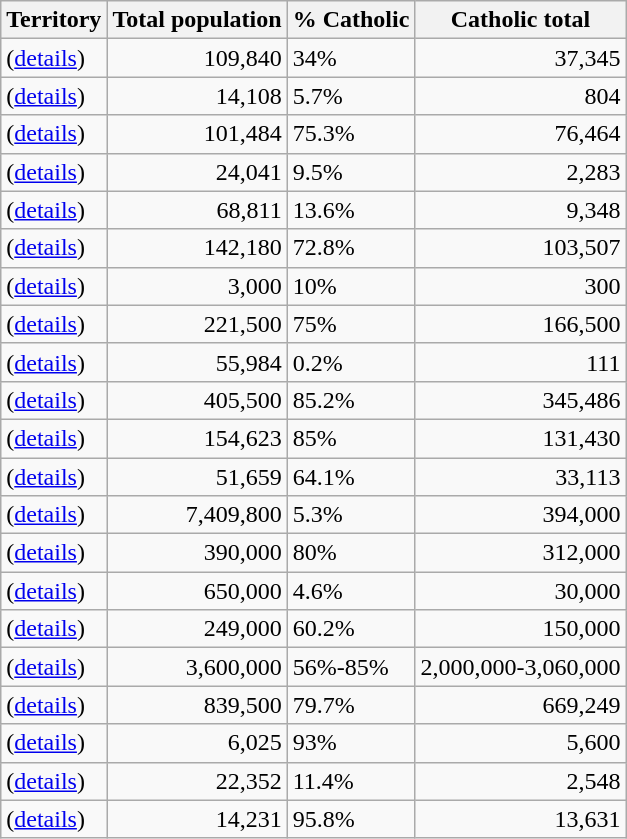<table class="wikitable sortable">
<tr>
<th>Territory</th>
<th>Total population</th>
<th data-sort-type="number">% Catholic</th>
<th data-sort-type="number">Catholic total</th>
</tr>
<tr>
<td> (<a href='#'>details</a>)</td>
<td align="right">109,840</td>
<td>34%</td>
<td align="right">37,345</td>
</tr>
<tr>
<td> (<a href='#'>details</a>)</td>
<td align="right">14,108</td>
<td>5.7%</td>
<td align="right">804</td>
</tr>
<tr>
<td> (<a href='#'>details</a>)</td>
<td align="right">101,484</td>
<td>75.3%</td>
<td align="right">76,464</td>
</tr>
<tr>
<td> (<a href='#'>details</a>)</td>
<td align="right">24,041</td>
<td>9.5%</td>
<td align="right">2,283</td>
</tr>
<tr>
<td> (<a href='#'>details</a>)</td>
<td align="right">68,811</td>
<td>13.6%</td>
<td align="right">9,348</td>
</tr>
<tr>
<td> (<a href='#'>details</a>)</td>
<td align="right">142,180</td>
<td>72.8%</td>
<td align="right">103,507</td>
</tr>
<tr>
<td> (<a href='#'>details</a>)</td>
<td align="right">3,000</td>
<td>10%</td>
<td align="right">300</td>
</tr>
<tr>
<td> (<a href='#'>details</a>)</td>
<td align="right">221,500</td>
<td>75%</td>
<td align="right">166,500</td>
</tr>
<tr>
<td> (<a href='#'>details</a>)</td>
<td align="right">55,984</td>
<td>0.2%</td>
<td align="right">111</td>
</tr>
<tr>
<td> (<a href='#'>details</a>)</td>
<td align="right">405,500</td>
<td>85.2%</td>
<td align="right">345,486</td>
</tr>
<tr>
<td> (<a href='#'>details</a>)</td>
<td align="right">154,623</td>
<td>85%</td>
<td align="right">131,430</td>
</tr>
<tr>
<td> (<a href='#'>details</a>)</td>
<td align="right">51,659</td>
<td>64.1%</td>
<td align="right">33,113</td>
</tr>
<tr>
<td> (<a href='#'>details</a>)</td>
<td align="right">7,409,800</td>
<td>5.3%</td>
<td align="right">394,000</td>
</tr>
<tr>
<td> (<a href='#'>details</a>)</td>
<td align="right">390,000</td>
<td>80%</td>
<td align="right">312,000</td>
</tr>
<tr>
<td> (<a href='#'>details</a>)</td>
<td align="right">650,000</td>
<td>4.6%</td>
<td align="right">30,000</td>
</tr>
<tr>
<td> (<a href='#'>details</a>)</td>
<td align="right">249,000</td>
<td>60.2%</td>
<td align="right">150,000</td>
</tr>
<tr>
<td> (<a href='#'>details</a>)</td>
<td align="right">3,600,000</td>
<td>56%-85%</td>
<td align="right">2,000,000-3,060,000</td>
</tr>
<tr>
<td> (<a href='#'>details</a>)</td>
<td align="right">839,500</td>
<td>79.7%</td>
<td align="right">669,249</td>
</tr>
<tr>
<td> (<a href='#'>details</a>)</td>
<td align="right">6,025</td>
<td>93%</td>
<td align="right">5,600</td>
</tr>
<tr>
<td> (<a href='#'>details</a>)</td>
<td align="right">22,352</td>
<td>11.4%</td>
<td align="right">2,548</td>
</tr>
<tr>
<td> (<a href='#'>details</a>)</td>
<td align="right">14,231</td>
<td>95.8%</td>
<td align="right">13,631</td>
</tr>
</table>
